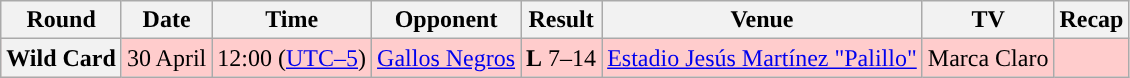<table class="wikitable" style="text-align:center">
<tr>
<th>Round</th>
<th>Date</th>
<th>Time</th>
<th>Opponent</th>
<th>Result</th>
<th>Venue</th>
<th>TV</th>
<th>Recap</th>
</tr>
<tr style="background:#fcc">
<th>Wild Card</th>
<td>30 April</td>
<td>12:00 (<a href='#'>UTC–5</a>)</td>
<td><a href='#'>Gallos Negros</a></td>
<td><strong>L</strong> 7–14</td>
<td><a href='#'>Estadio Jesús Martínez "Palillo"</a></td>
<td>Marca Claro</td>
<td></td>
</tr>
</table>
